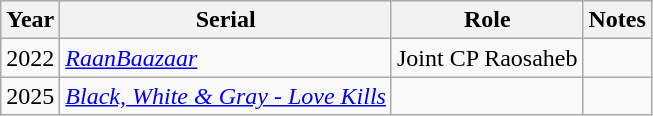<table class="wikitable sortable">
<tr>
<th>Year</th>
<th>Serial</th>
<th>Role</th>
<th>Notes</th>
</tr>
<tr>
<td>2022</td>
<td><em><a href='#'>RaanBaazaar</a></em></td>
<td>Joint CP Raosaheb</td>
<td></td>
</tr>
<tr>
<td>2025</td>
<td><em><a href='#'>Black, White & Gray - Love Kills</a></em></td>
<td></td>
</tr>
</table>
